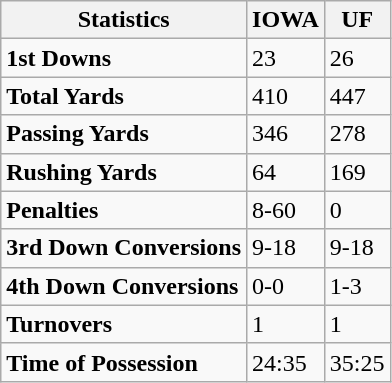<table class="wikitable">
<tr>
<th>Statistics</th>
<th>IOWA</th>
<th>UF</th>
</tr>
<tr>
<td><strong>1st Downs</strong></td>
<td>23</td>
<td>26</td>
</tr>
<tr>
<td><strong>Total Yards</strong></td>
<td>410</td>
<td>447</td>
</tr>
<tr>
<td><strong>Passing Yards</strong></td>
<td>346</td>
<td>278</td>
</tr>
<tr>
<td><strong>Rushing Yards</strong></td>
<td>64</td>
<td>169</td>
</tr>
<tr>
<td><strong>Penalties</strong></td>
<td>8-60</td>
<td>0</td>
</tr>
<tr>
<td><strong>3rd Down Conversions</strong></td>
<td>9-18</td>
<td>9-18</td>
</tr>
<tr>
<td><strong>4th Down Conversions</strong></td>
<td>0-0</td>
<td>1-3</td>
</tr>
<tr>
<td><strong>Turnovers</strong></td>
<td>1</td>
<td>1</td>
</tr>
<tr>
<td><strong>Time of Possession</strong></td>
<td>24:35</td>
<td>35:25</td>
</tr>
</table>
